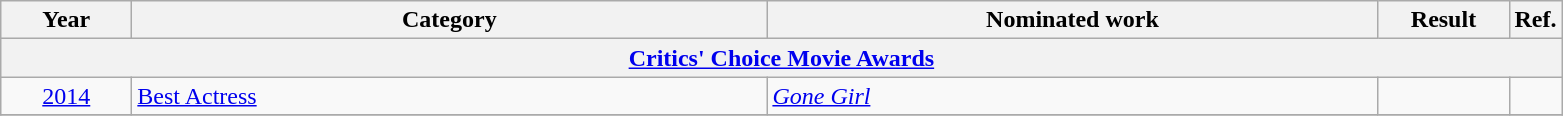<table class=wikitable>
<tr>
<th scope="col" style="width:5em;">Year</th>
<th scope="col" style="width:26em;">Category</th>
<th scope="col" style="width:25em;">Nominated work</th>
<th scope="col" style="width:5em;">Result</th>
<th>Ref.</th>
</tr>
<tr>
<th colspan=5><a href='#'>Critics' Choice Movie Awards</a></th>
</tr>
<tr>
<td style="text-align:center;"><a href='#'>2014</a></td>
<td><a href='#'>Best Actress</a></td>
<td><em><a href='#'>Gone Girl</a></em></td>
<td></td>
<td></td>
</tr>
<tr>
</tr>
</table>
